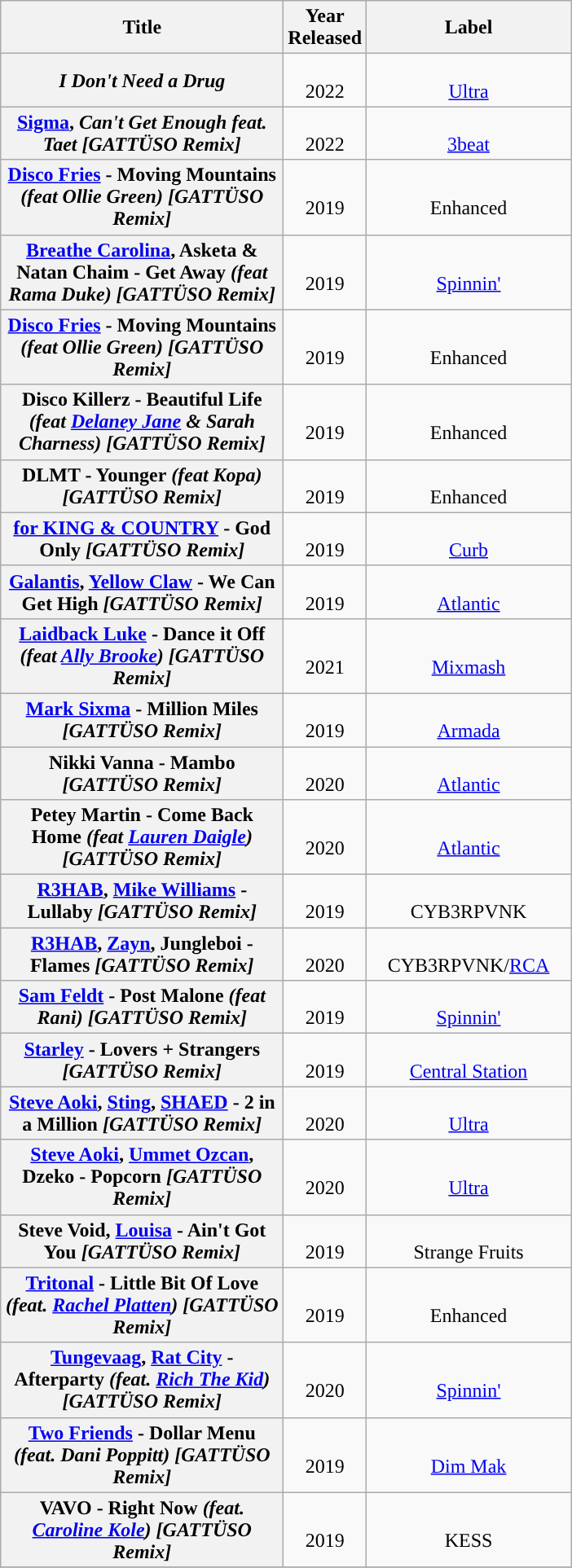<table class="wikitable plainrowheaders" style="text-align:center;" border="1">
<tr>
<th scope="col" style="width:14em;">Title</th>
<th scope="col" style="width:3em;">Year Released</th>
<th scope="col" style="width:10em;">Label</th>
</tr>
<tr>
<th scope="row"><em>I Don't Need a Drug</em></th>
<td><br>2022</td>
<td><br><a href='#'>Ultra</a></td>
</tr>
<tr>
<th scope="row"><a href='#'>Sigma</a>, <em>Can't Get Enough feat. Taet [GATTÜSO Remix]</th>
<td><br>2022</td>
<td><br><a href='#'>3beat</a></td>
</tr>
<tr>
<th scope="row"><a href='#'>Disco Fries</a> - </em>Moving Mountains<em> (feat Ollie Green) [GATTÜSO Remix]</th>
<td><br>2019</td>
<td><br>Enhanced</td>
</tr>
<tr>
<th scope="row"><a href='#'>Breathe Carolina</a>, Asketa & Natan Chaim - </em>Get Away<em> (feat Rama Duke) [GATTÜSO Remix]</th>
<td><br>2019</td>
<td><br><a href='#'>Spinnin'</a></td>
</tr>
<tr>
<th scope="row"><a href='#'>Disco Fries</a> - </em>Moving Mountains<em> (feat Ollie Green) [GATTÜSO Remix]</th>
<td><br>2019</td>
<td><br>Enhanced</td>
</tr>
<tr>
<th scope="row">Disco Killerz - </em>Beautiful Life<em> (feat <a href='#'>Delaney Jane</a> & Sarah Charness) [GATTÜSO Remix]</th>
<td><br>2019</td>
<td><br>Enhanced</td>
</tr>
<tr>
<th scope="row">DLMT - </em>Younger<em> (feat Kopa) [GATTÜSO Remix]</th>
<td><br>2019</td>
<td><br>Enhanced</td>
</tr>
<tr>
<th scope="row"><a href='#'>for KING & COUNTRY</a> - </em>God Only<em> [GATTÜSO Remix]</th>
<td><br>2019</td>
<td><br><a href='#'>Curb</a></td>
</tr>
<tr>
<th scope="row"><a href='#'>Galantis</a>, <a href='#'>Yellow Claw</a> - </em>We Can Get High<em> [GATTÜSO Remix]</th>
<td><br>2019</td>
<td><br><a href='#'>Atlantic</a></td>
</tr>
<tr>
<th scope="row"><a href='#'>Laidback Luke</a> - </em>Dance it Off<em> (feat <a href='#'>Ally Brooke</a>) [GATTÜSO Remix]</th>
<td><br>2021</td>
<td><br><a href='#'>Mixmash</a></td>
</tr>
<tr>
<th scope="row"><a href='#'>Mark Sixma</a> - </em>Million Miles<em> [GATTÜSO Remix]</th>
<td><br>2019</td>
<td><br><a href='#'>Armada</a></td>
</tr>
<tr>
<th scope="row">Nikki Vanna - </em>Mambo<em> [GATTÜSO Remix]</th>
<td><br>2020</td>
<td><br><a href='#'>Atlantic</a></td>
</tr>
<tr>
<th scope="row">Petey Martin - </em>Come Back Home<em> (feat <a href='#'>Lauren Daigle</a>) [GATTÜSO Remix]</th>
<td><br>2020</td>
<td><br><a href='#'>Atlantic</a></td>
</tr>
<tr>
<th scope="row"><a href='#'>R3HAB</a>, <a href='#'>Mike Williams</a> - </em>Lullaby<em> [GATTÜSO Remix]</th>
<td><br>2019</td>
<td><br>CYB3RPVNK</td>
</tr>
<tr>
<th scope="row"><a href='#'>R3HAB</a>, <a href='#'>Zayn</a>, Jungleboi - </em>Flames<em> [GATTÜSO Remix]</th>
<td><br>2020</td>
<td><br>CYB3RPVNK/<a href='#'>RCA</a></td>
</tr>
<tr>
<th scope="row"><a href='#'>Sam Feldt</a> - </em>Post Malone<em> (feat Rani) [GATTÜSO Remix]</th>
<td><br>2019</td>
<td><br><a href='#'>Spinnin'</a></td>
</tr>
<tr>
<th scope="row"><a href='#'>Starley</a> - </em>Lovers + Strangers<em> [GATTÜSO Remix]</th>
<td><br>2019</td>
<td><br><a href='#'>Central Station</a></td>
</tr>
<tr>
<th scope="row"><a href='#'>Steve Aoki</a>, <a href='#'>Sting</a>, <a href='#'>SHAED</a> - </em>2 in a Million<em> [GATTÜSO Remix]</th>
<td><br>2020</td>
<td><br><a href='#'>Ultra</a></td>
</tr>
<tr>
<th scope="row"><a href='#'>Steve Aoki</a>, <a href='#'>Ummet Ozcan</a>, Dzeko - </em>Popcorn<em> [GATTÜSO Remix]</th>
<td><br>2020</td>
<td><br><a href='#'>Ultra</a></td>
</tr>
<tr>
<th scope="row">Steve Void, <a href='#'>Louisa</a> - </em>Ain't Got You<em> [GATTÜSO Remix]</th>
<td><br>2019</td>
<td><br>Strange Fruits</td>
</tr>
<tr>
<th scope="row"><a href='#'>Tritonal</a> - </em>Little Bit Of Love<em> (feat. <a href='#'>Rachel Platten</a>) [GATTÜSO Remix]</th>
<td><br>2019</td>
<td><br>Enhanced</td>
</tr>
<tr>
<th scope="row"><a href='#'>Tungevaag</a>, <a href='#'>Rat City</a> - </em>Afterparty<em> (feat. <a href='#'>Rich The Kid</a>) [GATTÜSO Remix]</th>
<td><br>2020</td>
<td><br><a href='#'>Spinnin'</a></td>
</tr>
<tr>
<th scope="row"><a href='#'>Two Friends</a> - </em>Dollar Menu<em> (feat. Dani Poppitt) [GATTÜSO Remix]</th>
<td><br>2019</td>
<td><br><a href='#'>Dim Mak</a></td>
</tr>
<tr>
<th scope="row">VAVO - </em>Right Now<em> (feat. <a href='#'>Caroline Kole</a>) [GATTÜSO Remix]</th>
<td><br>2019</td>
<td><br>KESS</td>
</tr>
<tr>
</tr>
</table>
